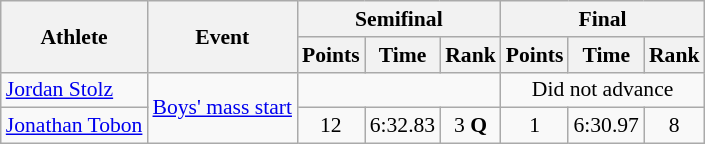<table class="wikitable" style="font-size:90%">
<tr>
<th rowspan=2>Athlete</th>
<th rowspan=2>Event</th>
<th colspan=3>Semifinal</th>
<th colspan=3>Final</th>
</tr>
<tr>
<th>Points</th>
<th>Time</th>
<th>Rank</th>
<th>Points</th>
<th>Time</th>
<th>Rank</th>
</tr>
<tr align=center>
<td align=left><a href='#'>Jordan Stolz</a></td>
<td align=left rowspan=2><a href='#'>Boys' mass start</a></td>
<td colspan=3></td>
<td colspan=3>Did not advance</td>
</tr>
<tr align=center>
<td align=left><a href='#'>Jonathan Tobon</a><br></td>
<td>12</td>
<td>6:32.83</td>
<td>3 <strong>Q</strong></td>
<td>1</td>
<td>6:30.97</td>
<td>8</td>
</tr>
</table>
